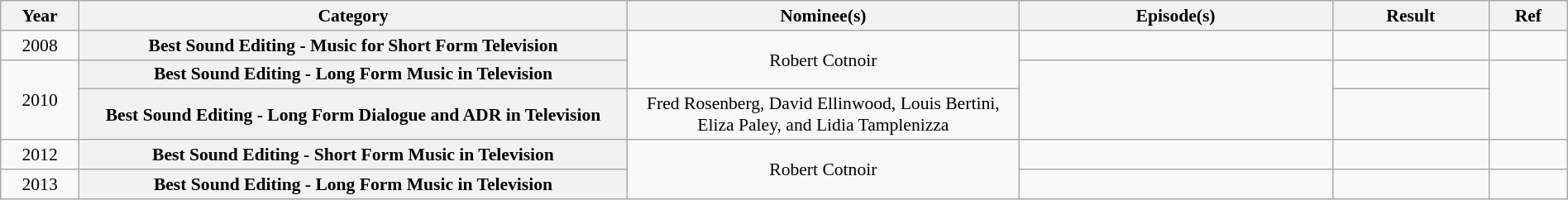<table class="wikitable plainrowheaders" style="font-size: 90%; text-align:center" width=100%>
<tr>
<th scope="col" width="5%">Year</th>
<th scope="col" width="35%">Category</th>
<th scope="col" width="25%">Nominee(s)</th>
<th scope="col" width="20%">Episode(s)</th>
<th scope="col" width="10%">Result</th>
<th scope="col" width="5%">Ref</th>
</tr>
<tr>
<td>2008</td>
<th scope="row" style="text-align:center">Best Sound Editing - Music for Short Form Television</th>
<td rowspan="2">Robert Cotnoir</td>
<td></td>
<td></td>
<td></td>
</tr>
<tr>
<td rowspan="2">2010</td>
<th scope="row" style="text-align:center">Best Sound Editing - Long Form Music in Television</th>
<td rowspan="2"></td>
<td></td>
<td rowspan="2"></td>
</tr>
<tr>
<th scope="row" style="text-align:center">Best Sound Editing - Long Form Dialogue and ADR in Television</th>
<td>Fred Rosenberg, David Ellinwood, Louis Bertini, Eliza Paley, and Lidia Tamplenizza</td>
<td></td>
</tr>
<tr>
<td>2012</td>
<th scope="row" style="text-align:center">Best Sound Editing - Short Form Music in Television</th>
<td rowspan="2">Robert Cotnoir</td>
<td></td>
<td></td>
<td></td>
</tr>
<tr>
<td>2013</td>
<th scope="row" style="text-align:center">Best Sound Editing - Long Form Music in Television</th>
<td></td>
<td></td>
<td></td>
</tr>
</table>
